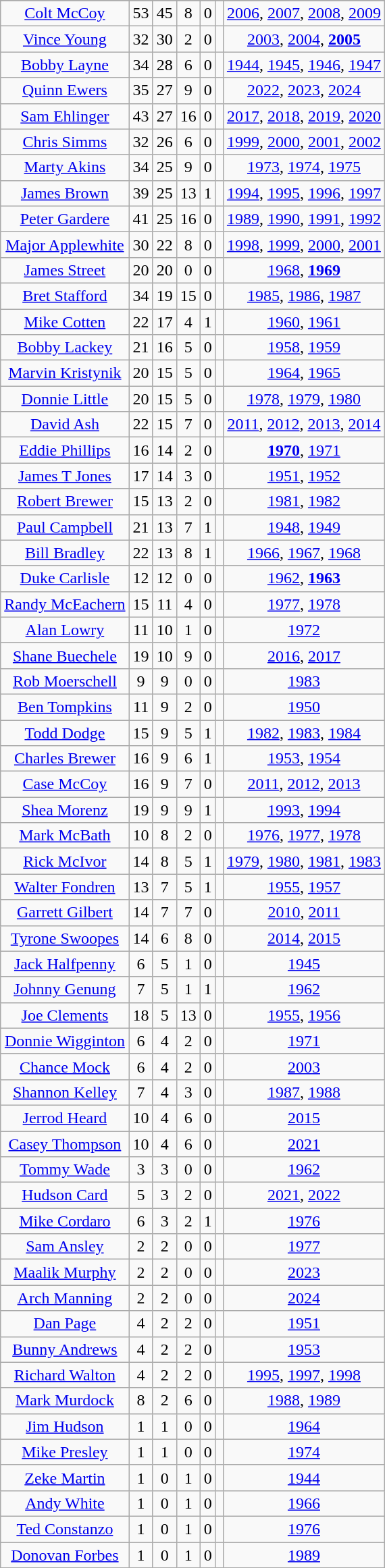<table class="wikitable sortable" style="text-align:center">
<tr>
</tr>
<tr>
<td><a href='#'>Colt McCoy</a></td>
<td>53</td>
<td>45</td>
<td>8</td>
<td>0</td>
<td></td>
<td><a href='#'>2006</a>, <a href='#'>2007</a>, <a href='#'>2008</a>, <a href='#'>2009</a></td>
</tr>
<tr>
<td><a href='#'>Vince Young</a></td>
<td>32</td>
<td>30</td>
<td>2</td>
<td>0</td>
<td></td>
<td><a href='#'>2003</a>, <a href='#'>2004</a>, <strong><a href='#'>2005</a></strong></td>
</tr>
<tr>
<td><a href='#'>Bobby Layne</a></td>
<td>34</td>
<td>28</td>
<td>6</td>
<td>0</td>
<td></td>
<td><a href='#'>1944</a>, <a href='#'>1945</a>, <a href='#'>1946</a>, <a href='#'>1947</a></td>
</tr>
<tr>
<td><a href='#'>Quinn Ewers</a></td>
<td>35</td>
<td>27</td>
<td>9</td>
<td>0</td>
<td></td>
<td><a href='#'>2022</a>, <a href='#'>2023</a>, <a href='#'>2024</a></td>
</tr>
<tr>
<td><a href='#'>Sam Ehlinger</a></td>
<td>43</td>
<td>27</td>
<td>16</td>
<td>0</td>
<td></td>
<td><a href='#'>2017</a>, <a href='#'>2018</a>, <a href='#'>2019</a>, <a href='#'>2020</a></td>
</tr>
<tr>
<td><a href='#'>Chris Simms</a></td>
<td>32</td>
<td>26</td>
<td>6</td>
<td>0</td>
<td></td>
<td><a href='#'>1999</a>, <a href='#'>2000</a>, <a href='#'>2001</a>, <a href='#'>2002</a></td>
</tr>
<tr>
<td><a href='#'>Marty Akins</a></td>
<td>34</td>
<td>25</td>
<td>9</td>
<td>0</td>
<td></td>
<td><a href='#'>1973</a>, <a href='#'>1974</a>, <a href='#'>1975</a></td>
</tr>
<tr>
<td><a href='#'>James Brown</a></td>
<td>39</td>
<td>25</td>
<td>13</td>
<td>1</td>
<td></td>
<td><a href='#'>1994</a>, <a href='#'>1995</a>, <a href='#'>1996</a>, <a href='#'>1997</a></td>
</tr>
<tr>
<td><a href='#'>Peter Gardere</a></td>
<td>41</td>
<td>25</td>
<td>16</td>
<td>0</td>
<td></td>
<td><a href='#'>1989</a>, <a href='#'>1990</a>, <a href='#'>1991</a>, <a href='#'>1992</a></td>
</tr>
<tr>
<td><a href='#'>Major Applewhite</a></td>
<td>30</td>
<td>22</td>
<td>8</td>
<td>0</td>
<td></td>
<td><a href='#'>1998</a>, <a href='#'>1999</a>, <a href='#'>2000</a>, <a href='#'>2001</a></td>
</tr>
<tr>
<td><a href='#'>James Street</a></td>
<td>20</td>
<td>20</td>
<td>0</td>
<td>0</td>
<td></td>
<td><a href='#'>1968</a>, <strong><a href='#'>1969</a></strong></td>
</tr>
<tr>
<td><a href='#'>Bret Stafford</a></td>
<td>34</td>
<td>19</td>
<td>15</td>
<td>0</td>
<td></td>
<td><a href='#'>1985</a>, <a href='#'>1986</a>, <a href='#'>1987</a></td>
</tr>
<tr>
<td><a href='#'>Mike Cotten</a></td>
<td>22</td>
<td>17</td>
<td>4</td>
<td>1</td>
<td></td>
<td><a href='#'>1960</a>, <a href='#'>1961</a></td>
</tr>
<tr>
<td><a href='#'>Bobby Lackey</a></td>
<td>21</td>
<td>16</td>
<td>5</td>
<td>0</td>
<td></td>
<td><a href='#'>1958</a>, <a href='#'>1959</a></td>
</tr>
<tr>
<td><a href='#'>Marvin Kristynik</a></td>
<td>20</td>
<td>15</td>
<td>5</td>
<td>0</td>
<td></td>
<td><a href='#'>1964</a>, <a href='#'>1965</a></td>
</tr>
<tr>
<td><a href='#'>Donnie Little</a></td>
<td>20</td>
<td>15</td>
<td>5</td>
<td>0</td>
<td></td>
<td><a href='#'>1978</a>, <a href='#'>1979</a>, <a href='#'>1980</a></td>
</tr>
<tr>
<td><a href='#'>David Ash</a></td>
<td>22</td>
<td>15</td>
<td>7</td>
<td>0</td>
<td></td>
<td><a href='#'>2011</a>, <a href='#'>2012</a>, <a href='#'>2013</a>, <a href='#'>2014</a></td>
</tr>
<tr>
<td><a href='#'>Eddie Phillips</a></td>
<td>16</td>
<td>14</td>
<td>2</td>
<td>0</td>
<td></td>
<td><strong><a href='#'>1970</a></strong>, <a href='#'>1971</a></td>
</tr>
<tr>
<td><a href='#'>James T Jones</a></td>
<td>17</td>
<td>14</td>
<td>3</td>
<td>0</td>
<td></td>
<td><a href='#'>1951</a>, <a href='#'>1952</a></td>
</tr>
<tr>
<td><a href='#'>Robert Brewer</a></td>
<td>15</td>
<td>13</td>
<td>2</td>
<td>0</td>
<td></td>
<td><a href='#'>1981</a>, <a href='#'>1982</a></td>
</tr>
<tr>
<td><a href='#'>Paul Campbell</a></td>
<td>21</td>
<td>13</td>
<td>7</td>
<td>1</td>
<td></td>
<td><a href='#'>1948</a>, <a href='#'>1949</a></td>
</tr>
<tr>
<td><a href='#'>Bill Bradley</a></td>
<td>22</td>
<td>13</td>
<td>8</td>
<td>1</td>
<td></td>
<td><a href='#'>1966</a>, <a href='#'>1967</a>, <a href='#'>1968</a></td>
</tr>
<tr>
<td><a href='#'>Duke Carlisle</a></td>
<td>12</td>
<td>12</td>
<td>0</td>
<td>0</td>
<td></td>
<td><a href='#'>1962</a>, <strong><a href='#'>1963</a></strong></td>
</tr>
<tr>
<td><a href='#'>Randy McEachern</a></td>
<td>15</td>
<td>11</td>
<td>4</td>
<td>0</td>
<td></td>
<td><a href='#'>1977</a>, <a href='#'>1978</a></td>
</tr>
<tr>
<td><a href='#'>Alan Lowry</a></td>
<td>11</td>
<td>10</td>
<td>1</td>
<td>0</td>
<td></td>
<td><a href='#'>1972</a></td>
</tr>
<tr>
<td><a href='#'>Shane Buechele</a></td>
<td>19</td>
<td>10</td>
<td>9</td>
<td>0</td>
<td></td>
<td><a href='#'>2016</a>, <a href='#'>2017</a></td>
</tr>
<tr>
<td><a href='#'>Rob Moerschell</a></td>
<td>9</td>
<td>9</td>
<td>0</td>
<td>0</td>
<td></td>
<td><a href='#'>1983</a></td>
</tr>
<tr>
<td><a href='#'>Ben Tompkins</a></td>
<td>11</td>
<td>9</td>
<td>2</td>
<td>0</td>
<td></td>
<td><a href='#'>1950</a></td>
</tr>
<tr>
<td><a href='#'>Todd Dodge</a></td>
<td>15</td>
<td>9</td>
<td>5</td>
<td>1</td>
<td></td>
<td><a href='#'>1982</a>, <a href='#'>1983</a>, <a href='#'>1984</a></td>
</tr>
<tr>
<td><a href='#'>Charles Brewer</a></td>
<td>16</td>
<td>9</td>
<td>6</td>
<td>1</td>
<td></td>
<td><a href='#'>1953</a>, <a href='#'>1954</a></td>
</tr>
<tr>
<td><a href='#'>Case McCoy</a></td>
<td>16</td>
<td>9</td>
<td>7</td>
<td>0</td>
<td></td>
<td><a href='#'>2011</a>, <a href='#'>2012</a>, <a href='#'>2013</a></td>
</tr>
<tr>
<td><a href='#'>Shea Morenz</a></td>
<td>19</td>
<td>9</td>
<td>9</td>
<td>1</td>
<td></td>
<td><a href='#'>1993</a>, <a href='#'>1994</a></td>
</tr>
<tr>
<td><a href='#'>Mark McBath</a></td>
<td>10</td>
<td>8</td>
<td>2</td>
<td>0</td>
<td></td>
<td><a href='#'>1976</a>, <a href='#'>1977</a>, <a href='#'>1978</a></td>
</tr>
<tr>
<td><a href='#'>Rick McIvor</a></td>
<td>14</td>
<td>8</td>
<td>5</td>
<td>1</td>
<td></td>
<td><a href='#'>1979</a>, <a href='#'>1980</a>, <a href='#'>1981</a>, <a href='#'>1983</a></td>
</tr>
<tr>
<td><a href='#'>Walter Fondren</a></td>
<td>13</td>
<td>7</td>
<td>5</td>
<td>1</td>
<td></td>
<td><a href='#'>1955</a>, <a href='#'>1957</a></td>
</tr>
<tr>
<td><a href='#'>Garrett Gilbert</a></td>
<td>14</td>
<td>7</td>
<td>7</td>
<td>0</td>
<td></td>
<td><a href='#'>2010</a>, <a href='#'>2011</a></td>
</tr>
<tr>
<td><a href='#'>Tyrone Swoopes</a></td>
<td>14</td>
<td>6</td>
<td>8</td>
<td>0</td>
<td></td>
<td><a href='#'>2014</a>, <a href='#'>2015</a></td>
</tr>
<tr>
<td><a href='#'>Jack Halfpenny</a></td>
<td>6</td>
<td>5</td>
<td>1</td>
<td>0</td>
<td></td>
<td><a href='#'>1945</a></td>
</tr>
<tr>
<td><a href='#'>Johnny Genung</a></td>
<td>7</td>
<td>5</td>
<td>1</td>
<td>1</td>
<td></td>
<td><a href='#'>1962</a></td>
</tr>
<tr>
<td><a href='#'>Joe Clements</a></td>
<td>18</td>
<td>5</td>
<td>13</td>
<td>0</td>
<td></td>
<td><a href='#'>1955</a>, <a href='#'>1956</a></td>
</tr>
<tr>
<td><a href='#'>Donnie Wigginton</a></td>
<td>6</td>
<td>4</td>
<td>2</td>
<td>0</td>
<td></td>
<td><a href='#'>1971</a></td>
</tr>
<tr>
<td><a href='#'>Chance Mock</a></td>
<td>6</td>
<td>4</td>
<td>2</td>
<td>0</td>
<td></td>
<td><a href='#'>2003</a></td>
</tr>
<tr>
<td><a href='#'>Shannon Kelley</a></td>
<td>7</td>
<td>4</td>
<td>3</td>
<td>0</td>
<td></td>
<td><a href='#'>1987</a>, <a href='#'>1988</a></td>
</tr>
<tr>
<td><a href='#'>Jerrod Heard</a></td>
<td>10</td>
<td>4</td>
<td>6</td>
<td>0</td>
<td></td>
<td><a href='#'>2015</a></td>
</tr>
<tr>
<td><a href='#'>Casey Thompson</a></td>
<td>10</td>
<td>4</td>
<td>6</td>
<td>0</td>
<td></td>
<td><a href='#'>2021</a></td>
</tr>
<tr>
<td><a href='#'>Tommy Wade</a></td>
<td>3</td>
<td>3</td>
<td>0</td>
<td>0</td>
<td></td>
<td><a href='#'>1962</a></td>
</tr>
<tr>
<td><a href='#'>Hudson Card</a></td>
<td>5</td>
<td>3</td>
<td>2</td>
<td>0</td>
<td></td>
<td><a href='#'>2021</a>, <a href='#'>2022</a></td>
</tr>
<tr>
<td><a href='#'>Mike Cordaro</a></td>
<td>6</td>
<td>3</td>
<td>2</td>
<td>1</td>
<td></td>
<td><a href='#'>1976</a></td>
</tr>
<tr>
<td><a href='#'>Sam Ansley</a></td>
<td>2</td>
<td>2</td>
<td>0</td>
<td>0</td>
<td></td>
<td><a href='#'>1977</a></td>
</tr>
<tr>
<td><a href='#'>Maalik Murphy</a></td>
<td>2</td>
<td>2</td>
<td>0</td>
<td>0</td>
<td></td>
<td><a href='#'>2023</a></td>
</tr>
<tr>
<td><a href='#'>Arch Manning</a></td>
<td>2</td>
<td>2</td>
<td>0</td>
<td>0</td>
<td></td>
<td><a href='#'>2024</a></td>
</tr>
<tr>
<td><a href='#'>Dan Page</a></td>
<td>4</td>
<td>2</td>
<td>2</td>
<td>0</td>
<td></td>
<td><a href='#'>1951</a></td>
</tr>
<tr>
<td><a href='#'>Bunny Andrews</a></td>
<td>4</td>
<td>2</td>
<td>2</td>
<td>0</td>
<td></td>
<td><a href='#'>1953</a></td>
</tr>
<tr>
<td><a href='#'>Richard Walton</a></td>
<td>4</td>
<td>2</td>
<td>2</td>
<td>0</td>
<td></td>
<td><a href='#'>1995</a>, <a href='#'>1997</a>, <a href='#'>1998</a></td>
</tr>
<tr>
<td><a href='#'>Mark Murdock</a></td>
<td>8</td>
<td>2</td>
<td>6</td>
<td>0</td>
<td></td>
<td><a href='#'>1988</a>, <a href='#'>1989</a></td>
</tr>
<tr>
<td><a href='#'>Jim Hudson</a></td>
<td>1</td>
<td>1</td>
<td>0</td>
<td>0</td>
<td></td>
<td><a href='#'>1964</a></td>
</tr>
<tr>
<td><a href='#'>Mike Presley</a></td>
<td>1</td>
<td>1</td>
<td>0</td>
<td>0</td>
<td></td>
<td><a href='#'>1974</a></td>
</tr>
<tr>
<td><a href='#'>Zeke Martin</a></td>
<td>1</td>
<td>0</td>
<td>1</td>
<td>0</td>
<td></td>
<td><a href='#'>1944</a></td>
</tr>
<tr>
<td><a href='#'>Andy White</a></td>
<td>1</td>
<td>0</td>
<td>1</td>
<td>0</td>
<td></td>
<td><a href='#'>1966</a></td>
</tr>
<tr>
<td><a href='#'>Ted Constanzo</a></td>
<td>1</td>
<td>0</td>
<td>1</td>
<td>0</td>
<td></td>
<td><a href='#'>1976</a></td>
</tr>
<tr>
<td><a href='#'>Donovan Forbes</a></td>
<td>1</td>
<td>0</td>
<td>1</td>
<td>0</td>
<td></td>
<td><a href='#'>1989</a></td>
</tr>
</table>
